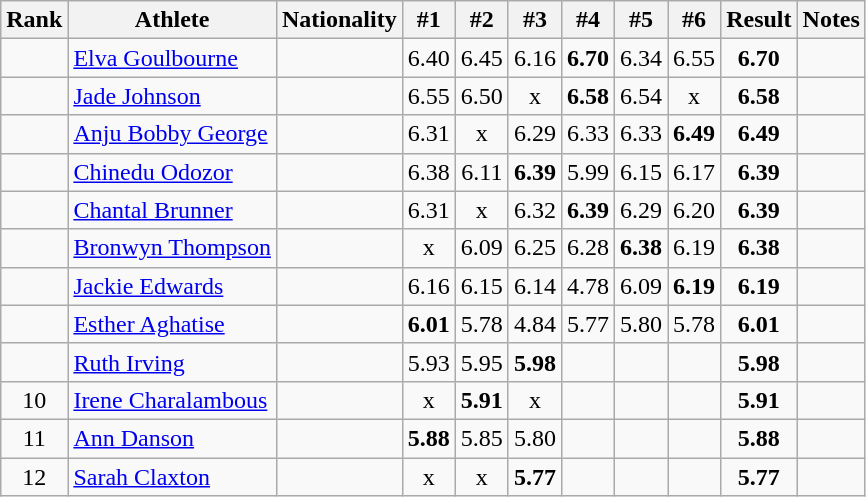<table class="wikitable sortable" style="text-align:center">
<tr>
<th>Rank</th>
<th>Athlete</th>
<th>Nationality</th>
<th>#1</th>
<th>#2</th>
<th>#3</th>
<th>#4</th>
<th>#5</th>
<th>#6</th>
<th>Result</th>
<th>Notes</th>
</tr>
<tr>
<td></td>
<td align="left"><a href='#'>Elva Goulbourne</a></td>
<td align=left></td>
<td>6.40</td>
<td>6.45</td>
<td>6.16</td>
<td><strong>6.70</strong></td>
<td>6.34</td>
<td>6.55</td>
<td><strong>6.70</strong></td>
<td></td>
</tr>
<tr>
<td></td>
<td align="left"><a href='#'>Jade Johnson</a></td>
<td align=left></td>
<td>6.55</td>
<td>6.50</td>
<td>x</td>
<td><strong>6.58</strong></td>
<td>6.54</td>
<td>x</td>
<td><strong>6.58</strong></td>
<td></td>
</tr>
<tr>
<td></td>
<td align="left"><a href='#'>Anju Bobby George</a></td>
<td align=left></td>
<td>6.31</td>
<td>x</td>
<td>6.29</td>
<td>6.33</td>
<td>6.33</td>
<td><strong>6.49</strong></td>
<td><strong>6.49</strong></td>
<td></td>
</tr>
<tr>
<td></td>
<td align="left"><a href='#'>Chinedu Odozor</a></td>
<td align=left></td>
<td>6.38</td>
<td>6.11</td>
<td><strong>6.39</strong></td>
<td>5.99</td>
<td>6.15</td>
<td>6.17</td>
<td><strong>6.39</strong></td>
<td></td>
</tr>
<tr>
<td></td>
<td align="left"><a href='#'>Chantal Brunner</a></td>
<td align=left></td>
<td>6.31</td>
<td>x</td>
<td>6.32</td>
<td><strong>6.39</strong></td>
<td>6.29</td>
<td>6.20</td>
<td><strong>6.39</strong></td>
<td></td>
</tr>
<tr>
<td></td>
<td align="left"><a href='#'>Bronwyn Thompson</a></td>
<td align=left></td>
<td>x</td>
<td>6.09</td>
<td>6.25</td>
<td>6.28</td>
<td><strong>6.38</strong></td>
<td>6.19</td>
<td><strong>6.38</strong></td>
<td></td>
</tr>
<tr>
<td></td>
<td align="left"><a href='#'>Jackie Edwards</a></td>
<td align=left></td>
<td>6.16</td>
<td>6.15</td>
<td>6.14</td>
<td>4.78</td>
<td>6.09</td>
<td><strong>6.19</strong></td>
<td><strong>6.19</strong></td>
<td></td>
</tr>
<tr>
<td></td>
<td align="left"><a href='#'>Esther Aghatise</a></td>
<td align=left></td>
<td><strong>6.01</strong></td>
<td>5.78</td>
<td>4.84</td>
<td>5.77</td>
<td>5.80</td>
<td>5.78</td>
<td><strong>6.01</strong></td>
<td></td>
</tr>
<tr>
<td></td>
<td align="left"><a href='#'>Ruth Irving</a></td>
<td align=left></td>
<td>5.93</td>
<td>5.95</td>
<td><strong>5.98</strong></td>
<td></td>
<td></td>
<td></td>
<td><strong>5.98</strong></td>
<td></td>
</tr>
<tr>
<td>10</td>
<td align="left"><a href='#'>Irene Charalambous</a></td>
<td align=left></td>
<td>x</td>
<td><strong>5.91</strong></td>
<td>x</td>
<td></td>
<td></td>
<td></td>
<td><strong>5.91</strong></td>
<td></td>
</tr>
<tr>
<td>11</td>
<td align="left"><a href='#'>Ann Danson</a></td>
<td align=left></td>
<td><strong>5.88</strong></td>
<td>5.85</td>
<td>5.80</td>
<td></td>
<td></td>
<td></td>
<td><strong>5.88</strong></td>
<td></td>
</tr>
<tr>
<td>12</td>
<td align="left"><a href='#'>Sarah Claxton</a></td>
<td align=left></td>
<td>x</td>
<td>x</td>
<td><strong>5.77</strong></td>
<td></td>
<td></td>
<td></td>
<td><strong>5.77</strong></td>
<td></td>
</tr>
</table>
